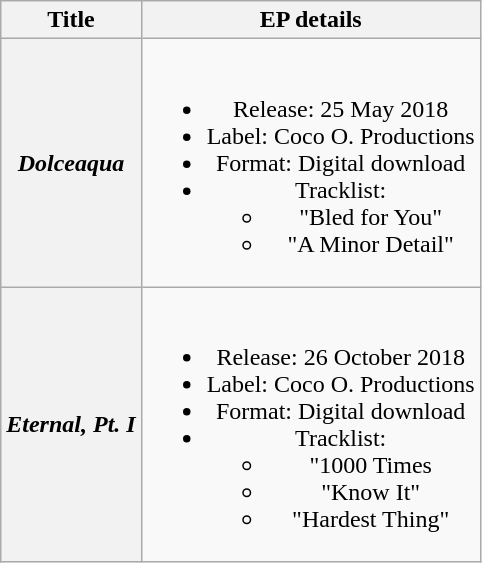<table class="wikitable plainrowheaders" style="text-align:center;">
<tr>
<th scope="col">Title</th>
<th scope="col">EP details</th>
</tr>
<tr>
<th scope="row"><em>Dolceaqua</em></th>
<td><br><ul><li>Release: 25 May 2018</li><li>Label: Coco O. Productions</li><li>Format: Digital download</li><li>Tracklist:<ul><li>"Bled for You"</li><li>"A Minor Detail"</li></ul></li></ul></td>
</tr>
<tr>
<th scope="row"><em>Eternal, Pt. I</em></th>
<td><br><ul><li>Release: 26 October 2018</li><li>Label: Coco O. Productions</li><li>Format: Digital download</li><li>Tracklist:<ul><li>"1000 Times</li><li>"Know It"</li><li>"Hardest Thing"</li></ul></li></ul></td>
</tr>
</table>
